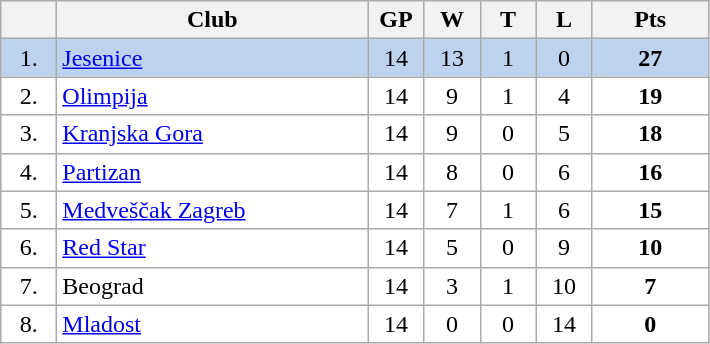<table class="wikitable">
<tr>
<th width="30"></th>
<th width="200">Club</th>
<th width="30">GP</th>
<th width="30">W</th>
<th width="30">T</th>
<th width="30">L</th>
<th width="70">Pts</th>
</tr>
<tr bgcolor="#BCD2EE" align="center">
<td>1.</td>
<td align="left"><a href='#'>Jesenice</a></td>
<td>14</td>
<td>13</td>
<td>1</td>
<td>0</td>
<td><strong>27</strong></td>
</tr>
<tr bgcolor="#FFFFFF" align="center">
<td>2.</td>
<td align="left"><a href='#'>Olimpija</a></td>
<td>14</td>
<td>9</td>
<td>1</td>
<td>4</td>
<td><strong>19</strong></td>
</tr>
<tr bgcolor="#FFFFFF" align="center">
<td>3.</td>
<td align="left"><a href='#'>Kranjska Gora</a></td>
<td>14</td>
<td>9</td>
<td>0</td>
<td>5</td>
<td><strong>18</strong></td>
</tr>
<tr bgcolor="#FFFFFF" align="center">
<td>4.</td>
<td align="left"><a href='#'>Partizan</a></td>
<td>14</td>
<td>8</td>
<td>0</td>
<td>6</td>
<td><strong>16</strong></td>
</tr>
<tr bgcolor="#FFFFFF" align="center">
<td>5.</td>
<td align="left"><a href='#'>Medveščak Zagreb</a></td>
<td>14</td>
<td>7</td>
<td>1</td>
<td>6</td>
<td><strong>15</strong></td>
</tr>
<tr bgcolor="#FFFFFF" align="center">
<td>6.</td>
<td align="left"><a href='#'>Red Star</a></td>
<td>14</td>
<td>5</td>
<td>0</td>
<td>9</td>
<td><strong>10</strong></td>
</tr>
<tr bgcolor="#FFFFFF" align="center">
<td>7.</td>
<td align="left">Beograd</td>
<td>14</td>
<td>3</td>
<td>1</td>
<td>10</td>
<td><strong>7</strong></td>
</tr>
<tr bgcolor="#FFFFFF" align="center">
<td>8.</td>
<td align="left"><a href='#'>Mladost</a></td>
<td>14</td>
<td>0</td>
<td>0</td>
<td>14</td>
<td><strong>0</strong></td>
</tr>
</table>
